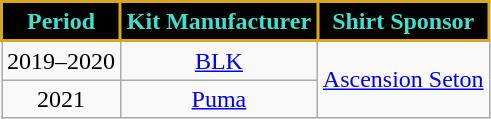<table class="wikitable" style="text-align:center;margin-left:1em;">
<tr>
<th style="background:#000000; color:#40E0D0; border:2px solid #DAA520;" scope="col">Period</th>
<th style="background:#000000; color:#40E0D0; border:2px solid #DAA520;" scope="col">Kit Manufacturer</th>
<th style="background:#000000; color:#40E0D0; border:2px solid #DAA520;" scope="col">Shirt Sponsor</th>
</tr>
<tr>
<td>2019–2020</td>
<td><a href='#'>BLK</a></td>
<td rowspan="2"><a href='#'>Ascension Seton</a></td>
</tr>
<tr>
<td>2021</td>
<td><a href='#'>Puma</a></td>
</tr>
</table>
